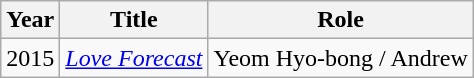<table class="wikitable">
<tr>
<th>Year</th>
<th>Title</th>
<th>Role</th>
</tr>
<tr>
<td>2015</td>
<td><em><a href='#'>Love Forecast</a></em></td>
<td>Yeom Hyo-bong / Andrew</td>
</tr>
</table>
